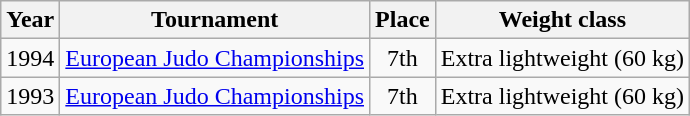<table class=wikitable>
<tr>
<th>Year</th>
<th>Tournament</th>
<th>Place</th>
<th>Weight class</th>
</tr>
<tr>
<td>1994</td>
<td><a href='#'>European Judo Championships</a></td>
<td align="center">7th</td>
<td>Extra lightweight (60 kg)</td>
</tr>
<tr>
<td>1993</td>
<td><a href='#'>European Judo Championships</a></td>
<td align="center">7th</td>
<td>Extra lightweight (60 kg)</td>
</tr>
</table>
